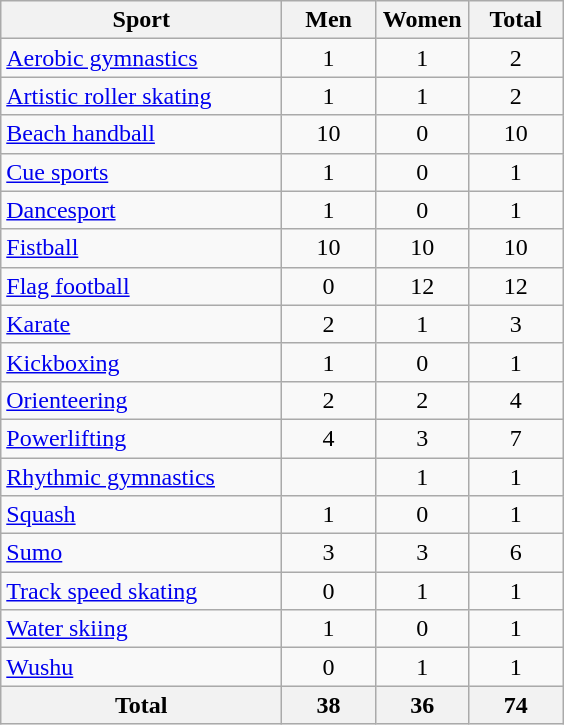<table class="wikitable sortable" style="text-align:center;">
<tr>
<th width=180>Sport</th>
<th width=55>Men</th>
<th width=55>Women</th>
<th width=55>Total</th>
</tr>
<tr>
<td align=left><a href='#'>Aerobic gymnastics</a></td>
<td>1</td>
<td>1</td>
<td>2</td>
</tr>
<tr>
<td align=left><a href='#'>Artistic roller skating</a></td>
<td>1</td>
<td>1</td>
<td>2</td>
</tr>
<tr>
<td align=left><a href='#'>Beach handball</a></td>
<td>10</td>
<td>0</td>
<td>10</td>
</tr>
<tr>
<td align=left><a href='#'>Cue sports</a></td>
<td>1</td>
<td>0</td>
<td>1</td>
</tr>
<tr>
<td align=left><a href='#'>Dancesport</a></td>
<td>1</td>
<td>0</td>
<td>1</td>
</tr>
<tr>
<td align=left><a href='#'>Fistball</a></td>
<td>10</td>
<td>10</td>
<td>10</td>
</tr>
<tr>
<td align=left><a href='#'>Flag football</a></td>
<td>0</td>
<td>12</td>
<td>12</td>
</tr>
<tr>
<td align=left><a href='#'>Karate</a></td>
<td>2</td>
<td>1</td>
<td>3</td>
</tr>
<tr>
<td align=left><a href='#'>Kickboxing</a></td>
<td>1</td>
<td>0</td>
<td>1</td>
</tr>
<tr>
<td align=left><a href='#'>Orienteering</a></td>
<td>2</td>
<td>2</td>
<td>4</td>
</tr>
<tr>
<td align=left><a href='#'>Powerlifting</a></td>
<td>4</td>
<td>3</td>
<td>7</td>
</tr>
<tr>
<td align=left><a href='#'>Rhythmic gymnastics</a></td>
<td></td>
<td>1</td>
<td>1</td>
</tr>
<tr>
<td align=left><a href='#'>Squash</a></td>
<td>1</td>
<td>0</td>
<td>1</td>
</tr>
<tr>
<td align=left><a href='#'>Sumo</a></td>
<td>3</td>
<td>3</td>
<td>6</td>
</tr>
<tr>
<td align=left><a href='#'>Track speed skating</a></td>
<td>0</td>
<td>1</td>
<td>1</td>
</tr>
<tr>
<td align=left><a href='#'>Water skiing</a></td>
<td>1</td>
<td>0</td>
<td>1</td>
</tr>
<tr>
<td align=left><a href='#'>Wushu</a></td>
<td>0</td>
<td>1</td>
<td>1</td>
</tr>
<tr>
<th>Total</th>
<th>38</th>
<th>36</th>
<th>74</th>
</tr>
</table>
